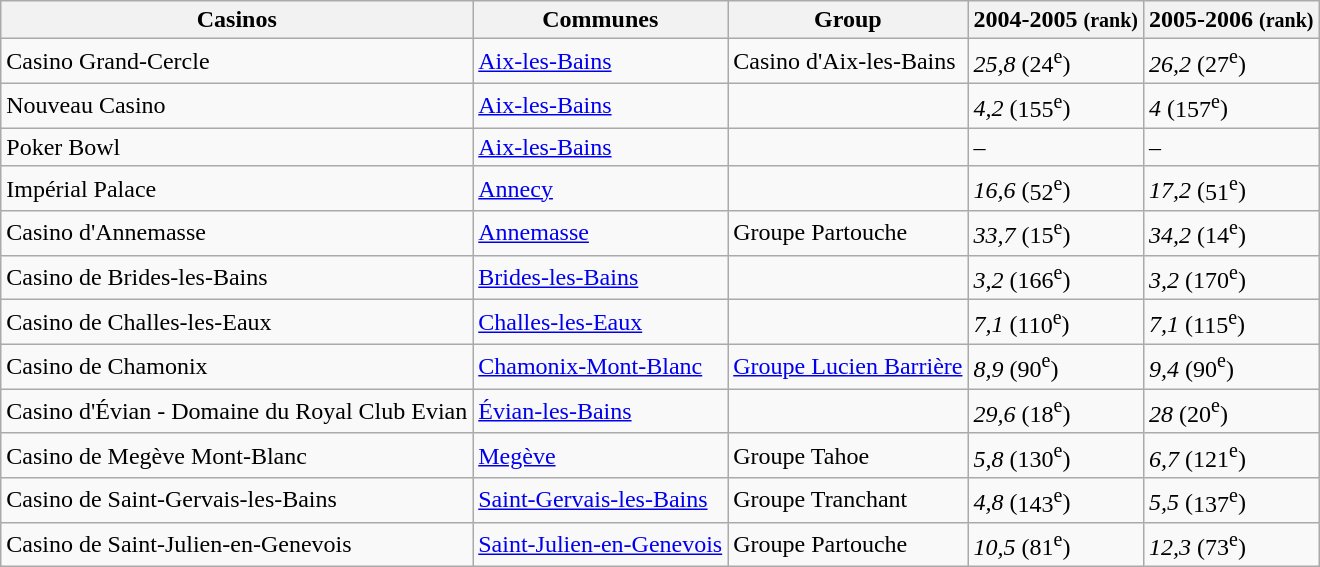<table class="wikitable">
<tr>
<th>Casinos</th>
<th>Communes</th>
<th>Group</th>
<th>2004-2005 <small>(rank)</small></th>
<th>2005-2006 <small>(rank)</small></th>
</tr>
<tr>
<td>Casino Grand-Cercle</td>
<td><a href='#'>Aix-les-Bains</a></td>
<td>Casino d'Aix-les-Bains</td>
<td><em>25,8</em> (<abbr>24<sup>e</sup></abbr>)</td>
<td><em>26,2</em> (<abbr>27<sup>e</sup></abbr>)</td>
</tr>
<tr>
<td>Nouveau Casino</td>
<td><a href='#'>Aix-les-Bains</a></td>
<td></td>
<td><em>4,2</em> (<abbr>155<sup>e</sup></abbr>)</td>
<td><em>4</em> (<abbr>157<sup>e</sup></abbr>)</td>
</tr>
<tr>
<td>Poker Bowl</td>
<td><a href='#'>Aix-les-Bains</a></td>
<td></td>
<td>–</td>
<td>–</td>
</tr>
<tr>
<td>Impérial Palace</td>
<td><a href='#'>Annecy</a></td>
<td></td>
<td><em>16,6</em> (<abbr>52<sup>e</sup></abbr>)</td>
<td><em>17,2</em> (<abbr>51<sup>e</sup></abbr>)</td>
</tr>
<tr>
<td>Casino d'Annemasse</td>
<td><a href='#'>Annemasse</a></td>
<td>Groupe Partouche</td>
<td><em>33,7</em> (<abbr>15<sup>e</sup></abbr>)</td>
<td><em>34,2</em> (<abbr>14<sup>e</sup></abbr>)</td>
</tr>
<tr>
<td>Casino de Brides-les-Bains</td>
<td><a href='#'>Brides-les-Bains</a></td>
<td></td>
<td><em>3,2</em> (<abbr>166<sup>e</sup></abbr>)</td>
<td><em>3,2</em> (<abbr>170<sup>e</sup></abbr>)</td>
</tr>
<tr>
<td>Casino de Challes-les-Eaux</td>
<td><a href='#'>Challes-les-Eaux</a></td>
<td></td>
<td><em>7,1</em> (<abbr>110<sup>e</sup></abbr>)</td>
<td><em>7,1</em> (<abbr>115<sup>e</sup></abbr>)</td>
</tr>
<tr>
<td>Casino de Chamonix</td>
<td><a href='#'>Chamonix-Mont-Blanc</a></td>
<td><a href='#'>Groupe Lucien Barrière</a></td>
<td><em>8,9</em> (<abbr>90<sup>e</sup></abbr>)</td>
<td><em>9,4</em> (<abbr>90<sup>e</sup></abbr>)</td>
</tr>
<tr>
<td>Casino d'Évian - Domaine du Royal Club Evian</td>
<td><a href='#'>Évian-les-Bains</a></td>
<td></td>
<td><em>29,6</em> (<abbr>18<sup>e</sup></abbr>)</td>
<td><em>28</em> (<abbr>20<sup>e</sup></abbr>)</td>
</tr>
<tr>
<td>Casino de Megève Mont-Blanc</td>
<td><a href='#'>Megève</a></td>
<td>Groupe Tahoe</td>
<td><em>5,8</em> (<abbr>130<sup>e</sup></abbr>)</td>
<td><em>6,7</em> (<abbr>121<sup>e</sup></abbr>)</td>
</tr>
<tr>
<td>Casino de Saint-Gervais-les-Bains</td>
<td><a href='#'>Saint-Gervais-les-Bains</a></td>
<td>Groupe Tranchant</td>
<td><em>4,8</em> (<abbr>143<sup>e</sup></abbr>)</td>
<td><em>5,5</em> (<abbr>137<sup>e</sup></abbr>)</td>
</tr>
<tr>
<td>Casino de Saint-Julien-en-Genevois</td>
<td><a href='#'>Saint-Julien-en-Genevois</a></td>
<td>Groupe Partouche</td>
<td><em>10,5</em> (<abbr>81<sup>e</sup></abbr>)</td>
<td><em>12,3</em> (<abbr>73<sup>e</sup></abbr>)</td>
</tr>
</table>
